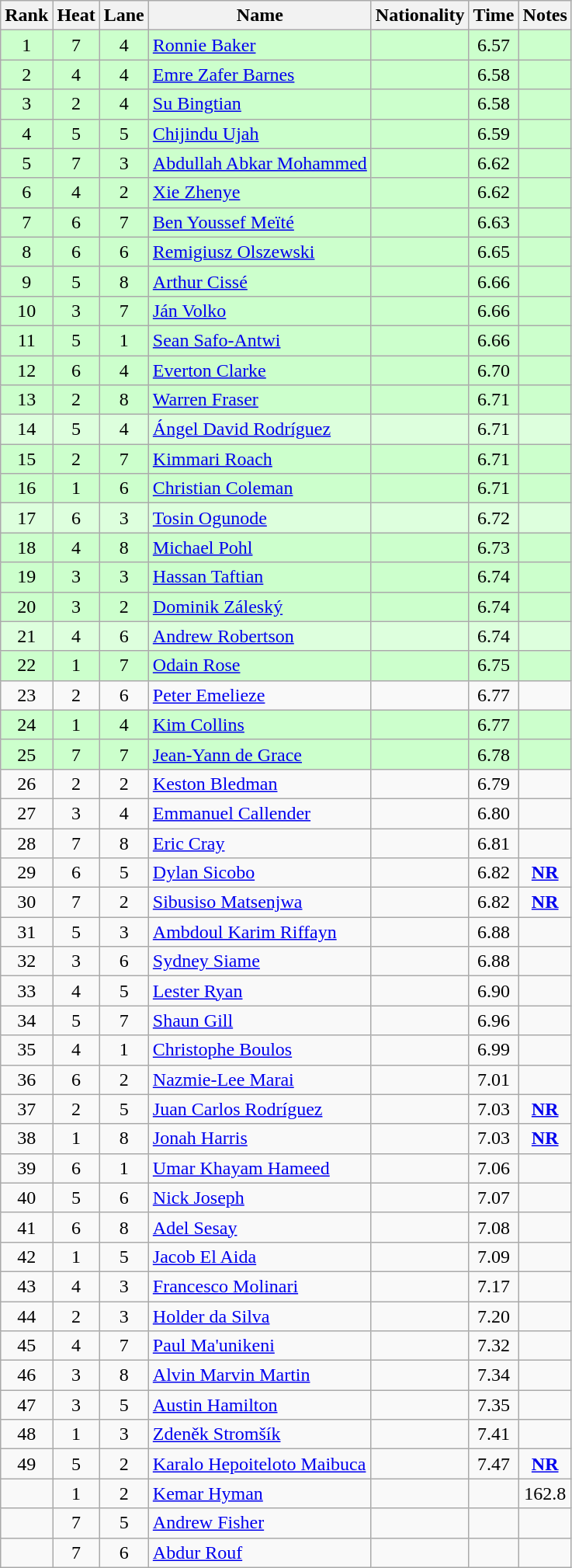<table class="wikitable sortable" style="text-align:center">
<tr>
<th>Rank</th>
<th>Heat</th>
<th>Lane</th>
<th>Name</th>
<th>Nationality</th>
<th>Time</th>
<th>Notes</th>
</tr>
<tr bgcolor=ccffcc>
<td>1</td>
<td>7</td>
<td>4</td>
<td align=left><a href='#'>Ronnie Baker</a></td>
<td align=left></td>
<td>6.57</td>
<td></td>
</tr>
<tr bgcolor=ccffcc>
<td>2</td>
<td>4</td>
<td>4</td>
<td align=left><a href='#'>Emre Zafer Barnes</a></td>
<td align=left></td>
<td>6.58</td>
<td></td>
</tr>
<tr bgcolor=ccffcc>
<td>3</td>
<td>2</td>
<td>4</td>
<td align=left><a href='#'>Su Bingtian</a></td>
<td align=left></td>
<td>6.58</td>
<td></td>
</tr>
<tr bgcolor=ccffcc>
<td>4</td>
<td>5</td>
<td>5</td>
<td align=left><a href='#'>Chijindu Ujah</a></td>
<td align=left></td>
<td>6.59</td>
<td></td>
</tr>
<tr bgcolor=ccffcc>
<td>5</td>
<td>7</td>
<td>3</td>
<td align=left><a href='#'>Abdullah Abkar Mohammed</a></td>
<td align=left></td>
<td>6.62</td>
<td></td>
</tr>
<tr bgcolor=ccffcc>
<td>6</td>
<td>4</td>
<td>2</td>
<td align=left><a href='#'>Xie Zhenye</a></td>
<td align=left></td>
<td>6.62</td>
<td></td>
</tr>
<tr bgcolor=ccffcc>
<td>7</td>
<td>6</td>
<td>7</td>
<td align=left><a href='#'>Ben Youssef Meïté</a></td>
<td align=left></td>
<td>6.63</td>
<td></td>
</tr>
<tr bgcolor=ccffcc>
<td>8</td>
<td>6</td>
<td>6</td>
<td align=left><a href='#'>Remigiusz Olszewski</a></td>
<td align=left></td>
<td>6.65</td>
<td></td>
</tr>
<tr bgcolor=ccffcc>
<td>9</td>
<td>5</td>
<td>8</td>
<td align=left><a href='#'>Arthur Cissé</a></td>
<td align=left></td>
<td>6.66</td>
<td></td>
</tr>
<tr bgcolor=ccffcc>
<td>10</td>
<td>3</td>
<td>7</td>
<td align=left><a href='#'>Ján Volko</a></td>
<td align=left></td>
<td>6.66</td>
<td></td>
</tr>
<tr bgcolor=ccffcc>
<td>11</td>
<td>5</td>
<td>1</td>
<td align=left><a href='#'>Sean Safo-Antwi</a></td>
<td align=left></td>
<td>6.66</td>
<td></td>
</tr>
<tr bgcolor=ccffcc>
<td>12</td>
<td>6</td>
<td>4</td>
<td align=left><a href='#'>Everton Clarke</a></td>
<td align=left></td>
<td>6.70</td>
<td></td>
</tr>
<tr bgcolor=ccffcc>
<td>13</td>
<td>2</td>
<td>8</td>
<td align=left><a href='#'>Warren Fraser</a></td>
<td align=left></td>
<td>6.71</td>
<td></td>
</tr>
<tr bgcolor=ddffdd>
<td>14</td>
<td>5</td>
<td>4</td>
<td align=left><a href='#'>Ángel David Rodríguez</a></td>
<td align=left></td>
<td>6.71</td>
<td></td>
</tr>
<tr bgcolor=ccffcc>
<td>15</td>
<td>2</td>
<td>7</td>
<td align=left><a href='#'>Kimmari Roach</a></td>
<td align=left></td>
<td>6.71</td>
<td></td>
</tr>
<tr bgcolor=ccffcc>
<td>16</td>
<td>1</td>
<td>6</td>
<td align=left><a href='#'>Christian Coleman</a></td>
<td align=left></td>
<td>6.71</td>
<td></td>
</tr>
<tr bgcolor=ddffdd>
<td>17</td>
<td>6</td>
<td>3</td>
<td align=left><a href='#'>Tosin Ogunode</a></td>
<td align=left></td>
<td>6.72</td>
<td></td>
</tr>
<tr bgcolor=ccffcc>
<td>18</td>
<td>4</td>
<td>8</td>
<td align=left><a href='#'>Michael Pohl</a></td>
<td align=left></td>
<td>6.73</td>
<td></td>
</tr>
<tr bgcolor=ccffcc>
<td>19</td>
<td>3</td>
<td>3</td>
<td align=left><a href='#'>Hassan Taftian</a></td>
<td align=left></td>
<td>6.74</td>
<td></td>
</tr>
<tr bgcolor=ccffcc>
<td>20</td>
<td>3</td>
<td>2</td>
<td align=left><a href='#'>Dominik Záleský</a></td>
<td align=left></td>
<td>6.74</td>
<td></td>
</tr>
<tr bgcolor=ddffdd>
<td>21</td>
<td>4</td>
<td>6</td>
<td align=left><a href='#'>Andrew Robertson</a></td>
<td align=left></td>
<td>6.74</td>
<td></td>
</tr>
<tr bgcolor=ccffcc>
<td>22</td>
<td>1</td>
<td>7</td>
<td align=left><a href='#'>Odain Rose</a></td>
<td align=left></td>
<td>6.75</td>
<td></td>
</tr>
<tr>
<td>23</td>
<td>2</td>
<td>6</td>
<td align=left><a href='#'>Peter Emelieze</a></td>
<td align=left></td>
<td>6.77</td>
<td></td>
</tr>
<tr bgcolor=ccffcc>
<td>24</td>
<td>1</td>
<td>4</td>
<td align=left><a href='#'>Kim Collins</a></td>
<td align=left></td>
<td>6.77</td>
<td></td>
</tr>
<tr bgcolor=ccffcc>
<td>25</td>
<td>7</td>
<td>7</td>
<td align=left><a href='#'>Jean-Yann de Grace</a></td>
<td align=left></td>
<td>6.78</td>
<td></td>
</tr>
<tr>
<td>26</td>
<td>2</td>
<td>2</td>
<td align=left><a href='#'>Keston Bledman</a></td>
<td align=left></td>
<td>6.79</td>
<td></td>
</tr>
<tr>
<td>27</td>
<td>3</td>
<td>4</td>
<td align=left><a href='#'>Emmanuel Callender</a></td>
<td align=left></td>
<td>6.80</td>
<td></td>
</tr>
<tr>
<td>28</td>
<td>7</td>
<td>8</td>
<td align=left><a href='#'>Eric Cray</a></td>
<td align=left></td>
<td>6.81</td>
<td></td>
</tr>
<tr>
<td>29</td>
<td>6</td>
<td>5</td>
<td align=left><a href='#'>Dylan Sicobo</a></td>
<td align=left></td>
<td>6.82</td>
<td><strong><a href='#'>NR</a></strong></td>
</tr>
<tr>
<td>30</td>
<td>7</td>
<td>2</td>
<td align=left><a href='#'>Sibusiso Matsenjwa</a></td>
<td align=left></td>
<td>6.82</td>
<td><strong><a href='#'>NR</a></strong></td>
</tr>
<tr>
<td>31</td>
<td>5</td>
<td>3</td>
<td align=left><a href='#'>Ambdoul Karim Riffayn</a></td>
<td align=left></td>
<td>6.88</td>
<td></td>
</tr>
<tr>
<td>32</td>
<td>3</td>
<td>6</td>
<td align=left><a href='#'>Sydney Siame</a></td>
<td align=left></td>
<td>6.88</td>
<td></td>
</tr>
<tr>
<td>33</td>
<td>4</td>
<td>5</td>
<td align=left><a href='#'>Lester Ryan</a></td>
<td align=left></td>
<td>6.90</td>
<td></td>
</tr>
<tr>
<td>34</td>
<td>5</td>
<td>7</td>
<td align=left><a href='#'>Shaun Gill</a></td>
<td align=left></td>
<td>6.96</td>
<td></td>
</tr>
<tr>
<td>35</td>
<td>4</td>
<td>1</td>
<td align=left><a href='#'>Christophe Boulos</a></td>
<td align=left></td>
<td>6.99</td>
<td></td>
</tr>
<tr>
<td>36</td>
<td>6</td>
<td>2</td>
<td align=left><a href='#'>Nazmie-Lee Marai</a></td>
<td align=left></td>
<td>7.01</td>
<td></td>
</tr>
<tr>
<td>37</td>
<td>2</td>
<td>5</td>
<td align=left><a href='#'>Juan Carlos Rodríguez</a></td>
<td align=left></td>
<td>7.03</td>
<td><strong><a href='#'>NR</a></strong></td>
</tr>
<tr>
<td>38</td>
<td>1</td>
<td>8</td>
<td align=left><a href='#'>Jonah Harris</a></td>
<td align=left></td>
<td>7.03</td>
<td><strong><a href='#'>NR</a></strong></td>
</tr>
<tr>
<td>39</td>
<td>6</td>
<td>1</td>
<td align=left><a href='#'>Umar Khayam Hameed</a></td>
<td align=left></td>
<td>7.06</td>
<td></td>
</tr>
<tr>
<td>40</td>
<td>5</td>
<td>6</td>
<td align=left><a href='#'>Nick Joseph</a></td>
<td align=left></td>
<td>7.07</td>
<td></td>
</tr>
<tr>
<td>41</td>
<td>6</td>
<td>8</td>
<td align=left><a href='#'>Adel Sesay</a></td>
<td align=left></td>
<td>7.08</td>
<td></td>
</tr>
<tr>
<td>42</td>
<td>1</td>
<td>5</td>
<td align=left><a href='#'>Jacob El Aida</a></td>
<td align=left></td>
<td>7.09</td>
<td></td>
</tr>
<tr>
<td>43</td>
<td>4</td>
<td>3</td>
<td align=left><a href='#'>Francesco Molinari</a></td>
<td align=left></td>
<td>7.17</td>
<td></td>
</tr>
<tr>
<td>44</td>
<td>2</td>
<td>3</td>
<td align=left><a href='#'>Holder da Silva</a></td>
<td align=left></td>
<td>7.20</td>
<td></td>
</tr>
<tr>
<td>45</td>
<td>4</td>
<td>7</td>
<td align=left><a href='#'>Paul Ma'unikeni</a></td>
<td align=left></td>
<td>7.32</td>
<td></td>
</tr>
<tr>
<td>46</td>
<td>3</td>
<td>8</td>
<td align=left><a href='#'>Alvin Marvin Martin</a></td>
<td align=left></td>
<td>7.34</td>
<td></td>
</tr>
<tr>
<td>47</td>
<td>3</td>
<td>5</td>
<td align=left><a href='#'>Austin Hamilton</a></td>
<td align=left></td>
<td>7.35</td>
<td></td>
</tr>
<tr>
<td>48</td>
<td>1</td>
<td>3</td>
<td align=left><a href='#'>Zdeněk Stromšík</a></td>
<td align=left></td>
<td>7.41</td>
<td></td>
</tr>
<tr>
<td>49</td>
<td>5</td>
<td>2</td>
<td align=left><a href='#'>Karalo Hepoiteloto Maibuca</a></td>
<td align=left></td>
<td>7.47</td>
<td><strong><a href='#'>NR</a></strong></td>
</tr>
<tr>
<td></td>
<td>1</td>
<td>2</td>
<td align=left><a href='#'>Kemar Hyman</a></td>
<td align=left></td>
<td></td>
<td>162.8</td>
</tr>
<tr>
<td></td>
<td>7</td>
<td>5</td>
<td align=left><a href='#'>Andrew Fisher</a></td>
<td align=left></td>
<td></td>
<td></td>
</tr>
<tr>
<td></td>
<td>7</td>
<td>6</td>
<td align=left><a href='#'>Abdur Rouf</a></td>
<td align=left></td>
<td></td>
<td></td>
</tr>
</table>
